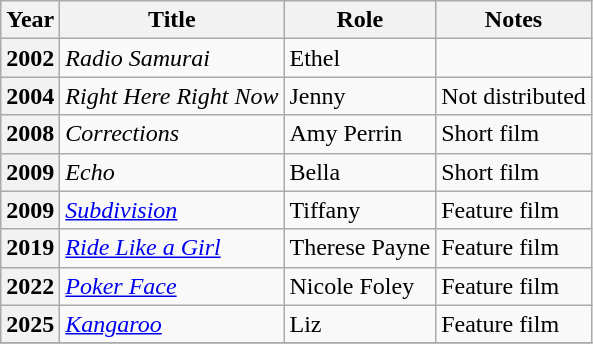<table class="wikitable sortable plainrowheaders">
<tr>
<th scope="col">Year</th>
<th scope="col">Title</th>
<th scope="col">Role</th>
<th scope="col" class="unsortable">Notes</th>
</tr>
<tr>
<th scope="row">2002</th>
<td><em>Radio Samurai</em></td>
<td>Ethel</td>
<td></td>
</tr>
<tr>
<th scope="row">2004</th>
<td><em>Right Here Right Now</em></td>
<td>Jenny</td>
<td>Not distributed</td>
</tr>
<tr>
<th scope="row">2008</th>
<td><em>Corrections</em></td>
<td>Amy Perrin</td>
<td>Short film</td>
</tr>
<tr>
<th scope="row">2009</th>
<td><em>Echo</em></td>
<td>Bella</td>
<td>Short film</td>
</tr>
<tr>
<th scope="row">2009</th>
<td><em><a href='#'>Subdivision</a></em></td>
<td>Tiffany</td>
<td>Feature film</td>
</tr>
<tr>
<th scope="row">2019</th>
<td><em><a href='#'>Ride Like a Girl</a></em></td>
<td>Therese Payne</td>
<td>Feature film</td>
</tr>
<tr>
<th scope="row">2022</th>
<td><em><a href='#'>Poker Face</a></em></td>
<td>Nicole Foley</td>
<td>Feature film</td>
</tr>
<tr>
<th scope="row">2025</th>
<td><em><a href='#'>Kangaroo</a></em></td>
<td>Liz</td>
<td>Feature film</td>
</tr>
<tr>
</tr>
</table>
